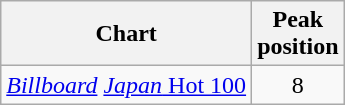<table class="wikitable sortable" style="text-align:center;">
<tr>
<th>Chart</th>
<th>Peak<br>position</th>
</tr>
<tr>
<td align="left"><em><a href='#'>Billboard</a></em> <a href='#'><em>Japan</em> Hot 100</a></td>
<td>8</td>
</tr>
</table>
